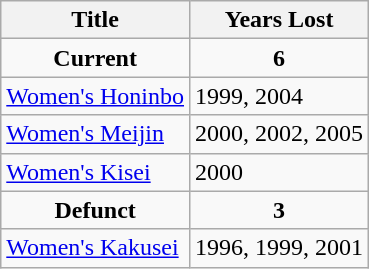<table class="wikitable">
<tr>
<th>Title</th>
<th>Years Lost</th>
</tr>
<tr>
<td align="center"><strong>Current</strong></td>
<td align="center"><strong>6</strong></td>
</tr>
<tr>
<td>  <a href='#'>Women's Honinbo</a></td>
<td>1999, 2004</td>
</tr>
<tr>
<td>  <a href='#'>Women's Meijin</a></td>
<td>2000, 2002, 2005</td>
</tr>
<tr>
<td>  <a href='#'>Women's Kisei</a></td>
<td>2000</td>
</tr>
<tr>
<td align="center"><strong>Defunct</strong></td>
<td align="center"><strong>3</strong></td>
</tr>
<tr>
<td>  <a href='#'>Women's Kakusei</a></td>
<td>1996, 1999, 2001</td>
</tr>
</table>
